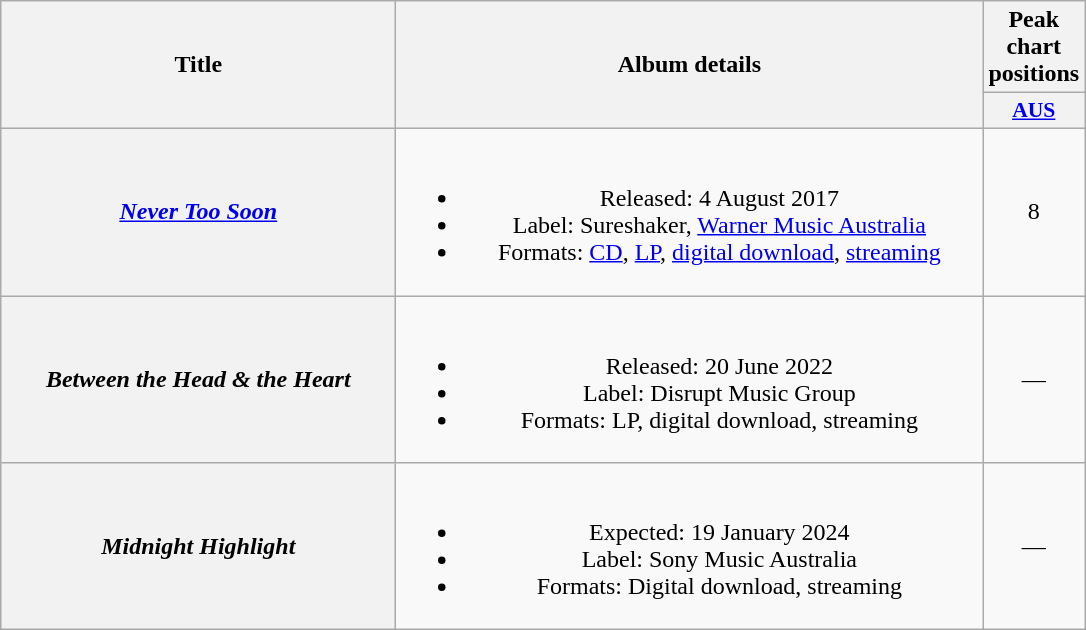<table class="wikitable plainrowheaders" style="text-align:center;">
<tr>
<th style="width:16em;" rowspan="2">Title</th>
<th style="width:24em;" rowspan="2">Album details</th>
<th scope="col" colspan="1">Peak chart positions</th>
</tr>
<tr>
<th scope="col" style="width:3em;font-size:90%;"><a href='#'>AUS</a><br></th>
</tr>
<tr>
<th scope="row"><em><a href='#'>Never Too Soon</a></em></th>
<td><br><ul><li>Released: 4 August 2017</li><li>Label: Sureshaker, <a href='#'>Warner Music Australia</a></li><li>Formats: <a href='#'>CD</a>, <a href='#'>LP</a>, <a href='#'>digital download</a>, <a href='#'>streaming</a></li></ul></td>
<td>8<br></td>
</tr>
<tr>
<th scope="row"><em>Between the Head & the Heart</em></th>
<td><br><ul><li>Released: 20 June 2022</li><li>Label: Disrupt Music Group</li><li>Formats: LP, digital download, streaming</li></ul></td>
<td>—</td>
</tr>
<tr>
<th scope="row"><em>Midnight Highlight</em></th>
<td><br><ul><li>Expected: 19 January 2024</li><li>Label: Sony Music Australia</li><li>Formats: Digital download, streaming</li></ul></td>
<td>—</td>
</tr>
</table>
